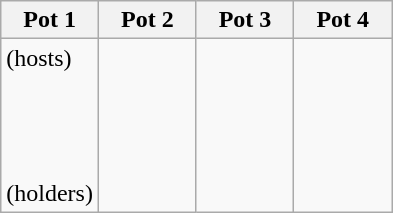<table class=wikitable>
<tr>
<th width=25%>Pot 1</th>
<th width=25%>Pot 2</th>
<th width=25%>Pot 3</th>
<th width=25%>Pot 4</th>
</tr>
<tr valign=top>
<td> (hosts)<br><br><br><br><br> (holders)</td>
<td><br><br><br><br><br></td>
<td><br><br><br><br><br></td>
<td><br><br><br><br><br></td>
</tr>
</table>
